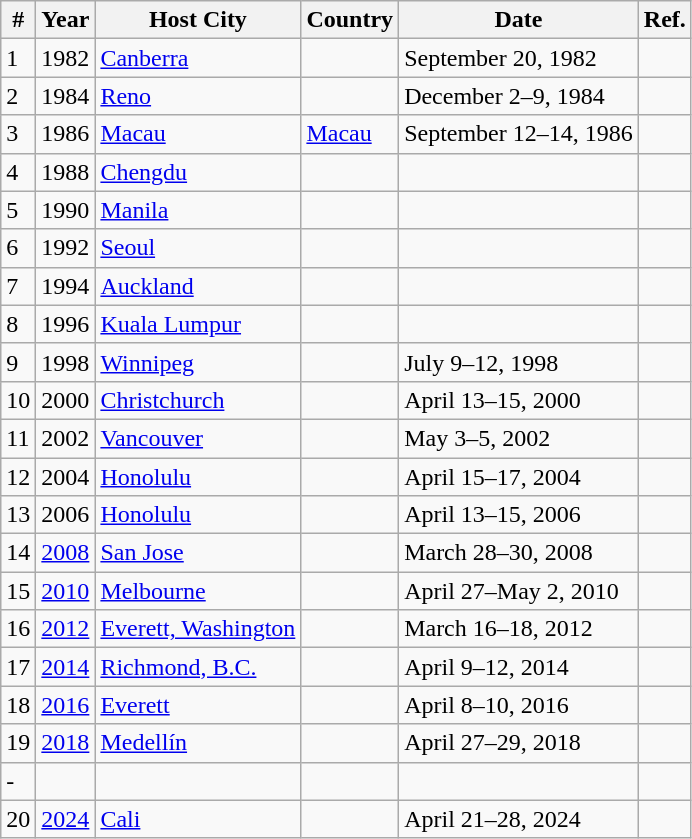<table class="wikitable">
<tr>
<th>#</th>
<th>Year</th>
<th>Host City</th>
<th>Country</th>
<th>Date</th>
<th>Ref.</th>
</tr>
<tr>
<td>1</td>
<td>1982</td>
<td><a href='#'>Canberra</a></td>
<td></td>
<td>September 20, 1982</td>
<td></td>
</tr>
<tr>
<td>2</td>
<td>1984</td>
<td><a href='#'>Reno</a></td>
<td></td>
<td>December 2–9, 1984</td>
<td></td>
</tr>
<tr>
<td>3</td>
<td>1986</td>
<td><a href='#'>Macau</a></td>
<td> <a href='#'>Macau</a></td>
<td>September 12–14, 1986</td>
<td></td>
</tr>
<tr>
<td>4</td>
<td>1988</td>
<td><a href='#'>Chengdu</a></td>
<td></td>
<td></td>
<td></td>
</tr>
<tr>
<td>5</td>
<td>1990</td>
<td><a href='#'>Manila</a></td>
<td></td>
<td></td>
<td></td>
</tr>
<tr>
<td>6</td>
<td>1992</td>
<td><a href='#'>Seoul</a></td>
<td></td>
<td></td>
<td></td>
</tr>
<tr>
<td>7</td>
<td>1994</td>
<td><a href='#'>Auckland</a></td>
<td></td>
<td></td>
<td></td>
</tr>
<tr>
<td>8</td>
<td>1996</td>
<td><a href='#'>Kuala Lumpur</a></td>
<td></td>
<td></td>
<td></td>
</tr>
<tr>
<td>9</td>
<td>1998</td>
<td><a href='#'>Winnipeg</a></td>
<td></td>
<td>July 9–12, 1998</td>
<td></td>
</tr>
<tr>
<td>10</td>
<td>2000</td>
<td><a href='#'>Christchurch</a></td>
<td></td>
<td>April 13–15, 2000</td>
<td></td>
</tr>
<tr>
<td>11</td>
<td>2002</td>
<td><a href='#'>Vancouver</a></td>
<td></td>
<td>May 3–5, 2002</td>
<td></td>
</tr>
<tr>
<td>12</td>
<td>2004</td>
<td><a href='#'>Honolulu</a></td>
<td></td>
<td>April 15–17, 2004</td>
<td></td>
</tr>
<tr>
<td>13</td>
<td>2006</td>
<td><a href='#'>Honolulu</a></td>
<td></td>
<td>April 13–15, 2006</td>
<td></td>
</tr>
<tr>
<td>14</td>
<td><a href='#'>2008</a></td>
<td><a href='#'>San Jose</a></td>
<td></td>
<td>March 28–30, 2008</td>
<td></td>
</tr>
<tr>
<td>15</td>
<td><a href='#'>2010</a></td>
<td><a href='#'>Melbourne</a></td>
<td></td>
<td>April 27–May 2, 2010</td>
<td></td>
</tr>
<tr>
<td>16</td>
<td><a href='#'>2012</a></td>
<td><a href='#'>Everett, Washington</a></td>
<td></td>
<td>March 16–18, 2012</td>
<td></td>
</tr>
<tr>
<td>17</td>
<td><a href='#'>2014</a></td>
<td><a href='#'>Richmond, B.C.</a></td>
<td></td>
<td>April 9–12, 2014</td>
<td></td>
</tr>
<tr>
<td>18</td>
<td><a href='#'>2016</a></td>
<td><a href='#'>Everett</a></td>
<td></td>
<td>April 8–10, 2016</td>
<td></td>
</tr>
<tr>
<td>19</td>
<td><a href='#'>2018</a></td>
<td><a href='#'>Medellín</a></td>
<td></td>
<td>April 27–29, 2018</td>
<td></td>
</tr>
<tr>
<td>-</td>
<td></td>
<td></td>
<td></td>
<td></td>
<td></td>
</tr>
<tr>
<td>20</td>
<td><a href='#'>2024</a></td>
<td><a href='#'>Cali</a></td>
<td></td>
<td>April 21–28, 2024</td>
<td></td>
</tr>
</table>
